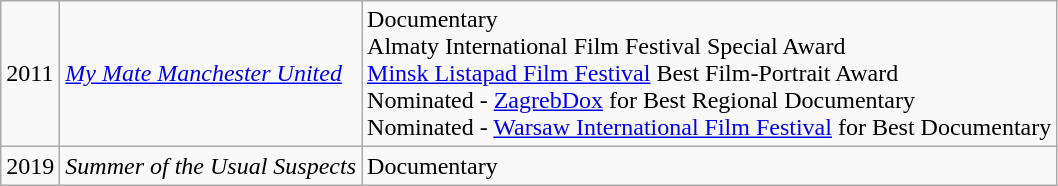<table class="wikitable sortable">
<tr>
<td>2011</td>
<td><em><a href='#'>My Mate Manchester United</a></em></td>
<td>Documentary<br>Almaty International Film Festival Special Award<br><a href='#'>Minsk Listapad Film Festival</a> Best Film-Portrait Award<br>Nominated - <a href='#'>ZagrebDox</a> for Best Regional Documentary<br>Nominated - <a href='#'>Warsaw International Film Festival</a> for Best Documentary</td>
</tr>
<tr>
<td>2019</td>
<td><em>Summer of the Usual Suspects</em></td>
<td>Documentary</td>
</tr>
</table>
